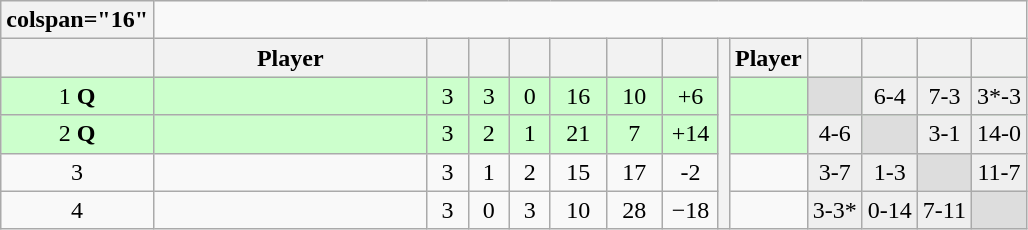<table class=wikitable style=text-align:center>
<tr>
<th>colspan="16" </th>
</tr>
<tr>
<th width=20 abbr=Position></th>
<th width=175>Player</th>
<th width=20 abbr=Played></th>
<th width=20 abbr=Won></th>
<th width=20 abbr=Lost></th>
<th width=30 abbr=Points for></th>
<th width=30 abbr=Points against></th>
<th width=30 abbr=Points difference></th>
<th rowspan="5" abbr=H2H></th>
<th>Player</th>
<th></th>
<th></th>
<th></th>
<th></th>
</tr>
<tr bgcolor=#CCFFCC>
<td>1 <strong>Q</strong></td>
<td align=left></td>
<td>3</td>
<td>3</td>
<td>0</td>
<td>16</td>
<td>10</td>
<td>+6</td>
<td></td>
<td bgcolor="#dddddd"> </td>
<td bgcolor="#efefef">6-4</td>
<td bgcolor="#efefef">7-3</td>
<td bgcolor="#efefef">3*-3</td>
</tr>
<tr bgcolor=#CCFFCC>
<td>2 <strong>Q</strong></td>
<td align=left></td>
<td>3</td>
<td>2</td>
<td>1</td>
<td>21</td>
<td>7</td>
<td>+14</td>
<td></td>
<td bgcolor="#efefef">4-6</td>
<td bgcolor="#dddddd"> </td>
<td bgcolor="#efefef">3-1</td>
<td bgcolor="#efefef">14-0</td>
</tr>
<tr>
<td>3 </td>
<td align=left></td>
<td>3</td>
<td>1</td>
<td>2</td>
<td>15</td>
<td>17</td>
<td>-2</td>
<td></td>
<td bgcolor="#efefef">3-7</td>
<td bgcolor="#efefef">1-3</td>
<td bgcolor="#dddddd"> </td>
<td bgcolor="#efefef">11-7</td>
</tr>
<tr>
<td>4 </td>
<td align=left></td>
<td>3</td>
<td>0</td>
<td>3</td>
<td>10</td>
<td>28</td>
<td>−18</td>
<td></td>
<td bgcolor="#efefef">3-3*</td>
<td bgcolor="#efefef">0-14</td>
<td bgcolor="#efefef">7-11</td>
<td bgcolor="#dddddd"> </td>
</tr>
</table>
